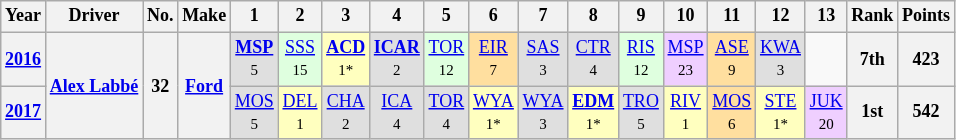<table class="wikitable" style="text-align:center; font-size:75%">
<tr>
<th>Year</th>
<th>Driver</th>
<th>No.</th>
<th>Make</th>
<th>1</th>
<th>2</th>
<th>3</th>
<th>4</th>
<th>5</th>
<th>6</th>
<th>7</th>
<th>8</th>
<th>9</th>
<th>10</th>
<th>11</th>
<th>12</th>
<th>13</th>
<th>Rank</th>
<th>Points</th>
</tr>
<tr>
<th><a href='#'>2016</a></th>
<th rowspan="2"><a href='#'>Alex Labbé</a></th>
<th rowspan="2">32</th>
<th rowspan="2"><a href='#'>Ford</a></th>
<td style="background:#DFDFDF;"><strong><a href='#'>MSP</a></strong><br><small>5</small></td>
<td style="background:#DFFFDF;"><a href='#'>SSS</a><br><small>15</small></td>
<td style="background:#FFFFBF;"><strong><a href='#'>ACD</a></strong><br><small>1*</small></td>
<td style="background:#DFDFDF;"><strong><a href='#'>ICAR</a></strong><br><small>2</small></td>
<td style="background:#DFFFDF;"><a href='#'>TOR</a><br><small>12</small></td>
<td style="background:#FFDF9F;"><a href='#'>EIR</a><br><small>7</small></td>
<td style="background:#DFDFDF;"><a href='#'>SAS</a><br><small>3</small></td>
<td style="background:#DFDFDF;"><a href='#'>CTR</a><br><small>4</small></td>
<td style="background:#DFFFDF;"><a href='#'>RIS</a><br><small>12</small></td>
<td style="background:#EFCFFF;"><a href='#'>MSP</a><br><small>23</small></td>
<td style="background:#FFDF9F;"><a href='#'>ASE</a><br><small>9</small></td>
<td style="background:#DFDFDF;"><a href='#'>KWA</a><br><small>3</small></td>
<td></td>
<th>7th</th>
<th>423</th>
</tr>
<tr>
<th><a href='#'>2017</a></th>
<td style="background:#DFDFDF;"><a href='#'>MOS</a><br><small>5</small></td>
<td style="background:#FFFFBF;"><a href='#'>DEL</a><br><small>1</small></td>
<td style="background:#DFDFDF;"><a href='#'>CHA</a><br><small>2</small></td>
<td style="background:#DFDFDF;"><a href='#'>ICA</a><br><small>4</small></td>
<td style="background:#DFDFDF;"><a href='#'>TOR</a><br><small>4</small></td>
<td style="background:#FFFFBF;"><a href='#'>WYA</a><br><small>1*</small></td>
<td style="background:#DFDFDF;"><a href='#'>WYA</a><br><small>3</small></td>
<td style="background:#FFFFBF;"><strong><a href='#'>EDM</a></strong><br><small>1*</small></td>
<td style="background:#DFDFDF;"><a href='#'>TRO</a><br><small>5</small></td>
<td style="background:#FFFFBF;"><a href='#'>RIV</a><br><small>1</small></td>
<td style="background:#FFDF9F;"><a href='#'>MOS</a><br><small>6</small></td>
<td style="background:#FFFFBF;"><a href='#'>STE</a><br><small>1*</small></td>
<td style="background:#EFCFFF;"><a href='#'>JUK</a><br><small>20</small></td>
<th>1st</th>
<th>542</th>
</tr>
</table>
